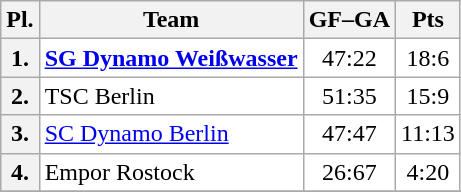<table class="wikitable">
<tr>
<th>Pl.</th>
<th>Team</th>
<th>GF–GA</th>
<th>Pts</th>
</tr>
<tr align="left" valign="top" bgcolor="#ffffff">
<th>1.</th>
<td><strong><a href='#'>SG Dynamo Weißwasser</a></strong></td>
<td align="center">47:22</td>
<td align="center">18:6</td>
</tr>
<tr align="left" valign="top" bgcolor="#ffffff">
<th>2.</th>
<td>TSC Berlin</td>
<td align="center">51:35</td>
<td align="center">15:9</td>
</tr>
<tr align="left" valign="top" bgcolor="#ffffff">
<th>3.</th>
<td><a href='#'>SC Dynamo Berlin</a></td>
<td align="center">47:47</td>
<td align="center">11:13</td>
</tr>
<tr align="left" valign="top" bgcolor="#ffffff">
<th>4.</th>
<td>Empor Rostock</td>
<td align="center">26:67</td>
<td align="center">4:20</td>
</tr>
<tr align="left" valign="top" bgcolor="#ffffff">
</tr>
</table>
